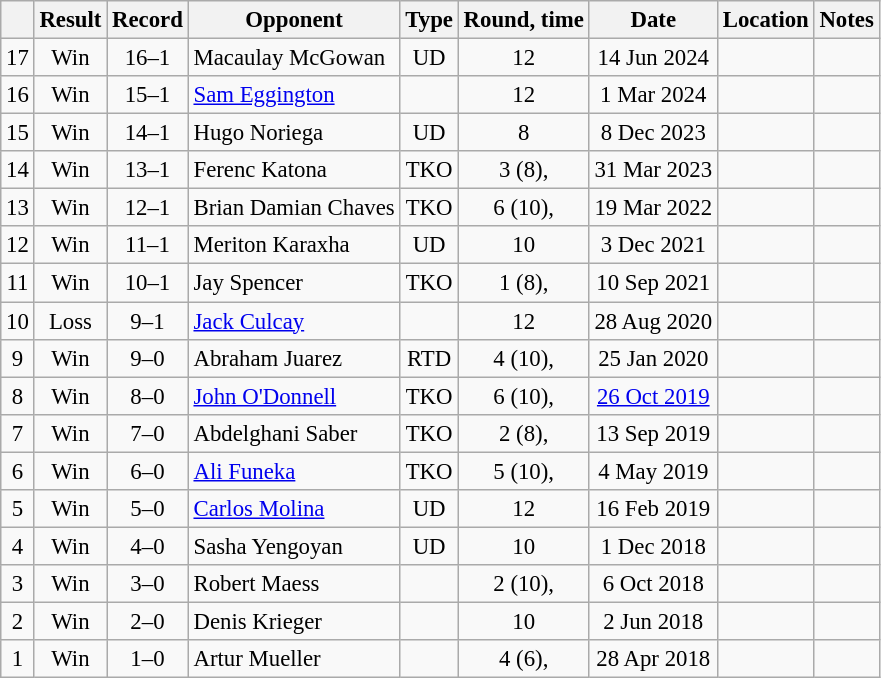<table class="wikitable" style="text-align:center; font-size:95%">
<tr>
<th></th>
<th>Result</th>
<th>Record</th>
<th>Opponent</th>
<th>Type</th>
<th>Round, time</th>
<th>Date</th>
<th>Location</th>
<th>Notes</th>
</tr>
<tr>
<td>17</td>
<td>Win</td>
<td>16–1</td>
<td style="text-align:left;">Macaulay McGowan</td>
<td>UD</td>
<td>12</td>
<td>14 Jun 2024</td>
<td style="text-align:left;"></td>
<td align=left></td>
</tr>
<tr>
<td>16</td>
<td>Win</td>
<td>15–1</td>
<td style="text-align:left;"><a href='#'>Sam Eggington</a></td>
<td></td>
<td>12</td>
<td>1 Mar 2024</td>
<td style="text-align:left;"></td>
<td align=left></td>
</tr>
<tr>
<td>15</td>
<td>Win</td>
<td>14–1</td>
<td style="text-align:left;">Hugo Noriega</td>
<td>UD</td>
<td>8</td>
<td>8 Dec 2023</td>
<td style="text-align:left;"></td>
<td></td>
</tr>
<tr>
<td>14</td>
<td>Win</td>
<td>13–1</td>
<td style="text-align:left;">Ferenc Katona</td>
<td>TKO</td>
<td>3 (8), </td>
<td>31 Mar 2023</td>
<td style="text-align:left;"></td>
<td></td>
</tr>
<tr>
<td>13</td>
<td>Win</td>
<td>12–1</td>
<td style="text-align:left;">Brian Damian Chaves</td>
<td>TKO</td>
<td>6 (10), </td>
<td>19 Mar 2022</td>
<td style="text-align:left;"></td>
<td align=left></td>
</tr>
<tr>
<td>12</td>
<td>Win</td>
<td>11–1</td>
<td style="text-align:left;">Meriton Karaxha</td>
<td>UD</td>
<td>10</td>
<td>3 Dec 2021</td>
<td style="text-align:left;"></td>
<td></td>
</tr>
<tr>
<td>11</td>
<td>Win</td>
<td>10–1</td>
<td style="text-align:left;">Jay Spencer</td>
<td>TKO</td>
<td>1 (8), </td>
<td>10 Sep 2021</td>
<td style="text-align:left;"></td>
<td></td>
</tr>
<tr>
<td>10</td>
<td>Loss</td>
<td>9–1</td>
<td style="text-align:left;"><a href='#'>Jack Culcay</a></td>
<td></td>
<td>12</td>
<td>28 Aug 2020</td>
<td style="text-align:left;"></td>
<td></td>
</tr>
<tr>
<td>9</td>
<td>Win</td>
<td>9–0</td>
<td style="text-align:left;">Abraham Juarez</td>
<td>RTD</td>
<td>4 (10), </td>
<td>25 Jan 2020</td>
<td style="text-align:left;"></td>
<td></td>
</tr>
<tr>
<td>8</td>
<td>Win</td>
<td>8–0</td>
<td style="text-align:left;"><a href='#'>John O'Donnell</a></td>
<td>TKO</td>
<td>6 (10), </td>
<td><a href='#'>26 Oct 2019</a></td>
<td style="text-align:left;"></td>
<td align=left></td>
</tr>
<tr>
<td>7</td>
<td>Win</td>
<td>7–0</td>
<td style="text-align:left;">Abdelghani Saber</td>
<td>TKO</td>
<td>2 (8), </td>
<td>13 Sep 2019</td>
<td style="text-align:left;"></td>
<td></td>
</tr>
<tr>
<td>6</td>
<td>Win</td>
<td>6–0</td>
<td style="text-align:left;"><a href='#'>Ali Funeka</a></td>
<td>TKO</td>
<td>5 (10), </td>
<td>4 May 2019</td>
<td style="text-align:left;"></td>
<td></td>
</tr>
<tr>
<td>5</td>
<td>Win</td>
<td>5–0</td>
<td style="text-align:left;"><a href='#'>Carlos Molina</a></td>
<td>UD</td>
<td>12</td>
<td>16 Feb 2019</td>
<td style="text-align:left;"></td>
<td align=left></td>
</tr>
<tr>
<td>4</td>
<td>Win</td>
<td>4–0</td>
<td style="text-align:left;">Sasha Yengoyan</td>
<td>UD</td>
<td>10</td>
<td>1 Dec 2018</td>
<td style="text-align:left;"></td>
<td></td>
</tr>
<tr>
<td>3</td>
<td>Win</td>
<td>3–0</td>
<td style="text-align:left;">Robert Maess</td>
<td></td>
<td>2 (10), </td>
<td>6 Oct 2018</td>
<td style="text-align:left;"></td>
<td align=left></td>
</tr>
<tr>
<td>2</td>
<td>Win</td>
<td>2–0</td>
<td style="text-align:left;">Denis Krieger</td>
<td></td>
<td>10</td>
<td>2 Jun 2018</td>
<td style="text-align:left;"></td>
<td align=left></td>
</tr>
<tr>
<td>1</td>
<td>Win</td>
<td>1–0</td>
<td style="text-align:left;">Artur Mueller</td>
<td></td>
<td>4 (6), </td>
<td>28 Apr 2018</td>
<td style="text-align:left;"></td>
<td></td>
</tr>
</table>
